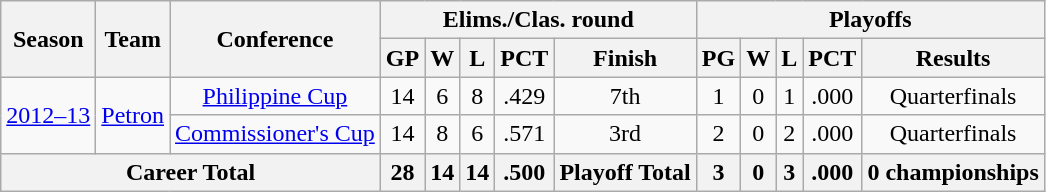<table class="wikitable" style="text-align:center">
<tr>
<th rowspan="2">Season</th>
<th rowspan="2">Team</th>
<th rowspan="2">Conference</th>
<th colspan="5">Elims./Clas. round</th>
<th colspan="5">Playoffs</th>
</tr>
<tr>
<th>GP</th>
<th>W</th>
<th>L</th>
<th>PCT</th>
<th>Finish</th>
<th>PG</th>
<th>W</th>
<th>L</th>
<th>PCT</th>
<th>Results</th>
</tr>
<tr>
<td rowspan="2"><a href='#'>2012–13</a></td>
<td rowspan="2"><a href='#'>Petron</a></td>
<td><a href='#'>Philippine Cup</a></td>
<td>14</td>
<td>6</td>
<td>8</td>
<td>.429</td>
<td>7th</td>
<td>1</td>
<td>0</td>
<td>1</td>
<td>.000</td>
<td>Quarterfinals</td>
</tr>
<tr>
<td><a href='#'>Commissioner's Cup</a></td>
<td>14</td>
<td>8</td>
<td>6</td>
<td>.571</td>
<td>3rd</td>
<td>2</td>
<td>0</td>
<td>2</td>
<td>.000</td>
<td>Quarterfinals</td>
</tr>
<tr>
<th colspan="3"><strong>Career Total</strong></th>
<th><strong>28</strong></th>
<th><strong>14</strong></th>
<th><strong>14</strong></th>
<th><strong>.500</strong></th>
<th>Playoff Total</th>
<th>3</th>
<th><strong>0</strong></th>
<th><strong>3</strong></th>
<th><strong>.000</strong></th>
<th><strong>0 championships</strong></th>
</tr>
</table>
